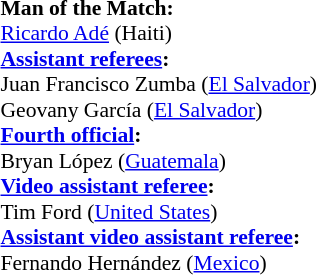<table width=50% style="font-size:90%">
<tr>
<td><br><strong>Man of the Match:</strong>
<br><a href='#'>Ricardo Adé</a> (Haiti)<br><strong><a href='#'>Assistant referees</a>:</strong>
<br>Juan Francisco Zumba (<a href='#'>El Salvador</a>)
<br>Geovany García (<a href='#'>El Salvador</a>)
<br><strong><a href='#'>Fourth official</a>:</strong>
<br>Bryan López (<a href='#'>Guatemala</a>)
<br><strong><a href='#'>Video assistant referee</a>:</strong>
<br>Tim Ford (<a href='#'>United States</a>)
<br><strong><a href='#'>Assistant video assistant referee</a>:</strong>
<br>Fernando Hernández (<a href='#'>Mexico</a>)</td>
</tr>
</table>
